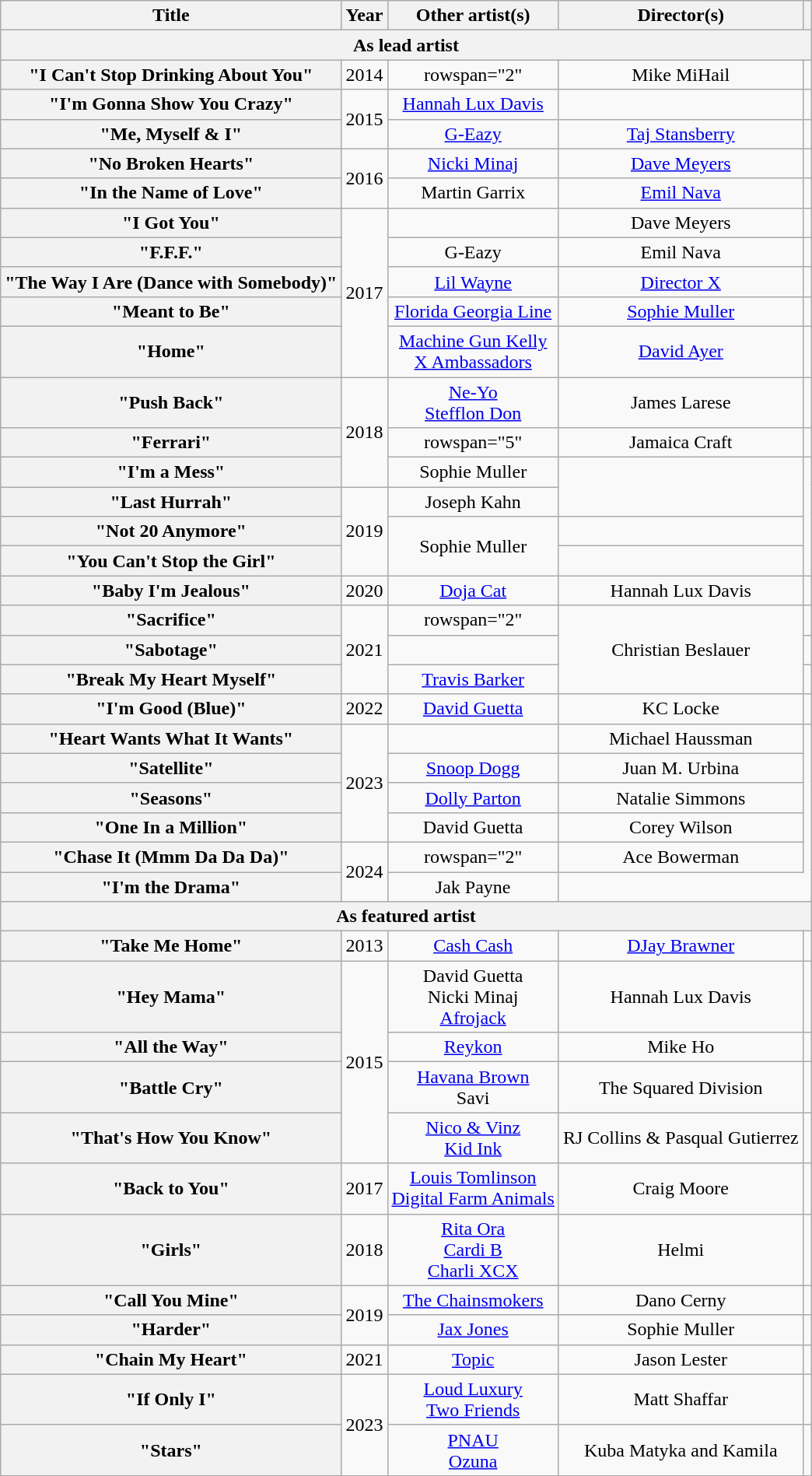<table class="wikitable plainrowheaders" style="text-align:center">
<tr>
<th scope="col">Title</th>
<th scope="col">Year</th>
<th scope="col">Other artist(s)</th>
<th scope="col">Director(s)</th>
<th scope="col"></th>
</tr>
<tr>
<th colspan="5" scope="col">As lead artist</th>
</tr>
<tr>
<th scope="row">"I Can't Stop Drinking About You"</th>
<td>2014</td>
<td>rowspan="2" </td>
<td>Mike MiHail</td>
<td></td>
</tr>
<tr>
<th scope="row">"I'm Gonna Show You Crazy"</th>
<td rowspan="2">2015</td>
<td><a href='#'>Hannah Lux Davis</a></td>
<td></td>
</tr>
<tr>
<th scope="row">"Me, Myself & I"</th>
<td><a href='#'>G-Eazy</a></td>
<td><a href='#'>Taj Stansberry</a></td>
<td></td>
</tr>
<tr>
<th scope="row">"No Broken Hearts"</th>
<td rowspan="2">2016</td>
<td><a href='#'>Nicki Minaj</a></td>
<td><a href='#'>Dave Meyers</a></td>
<td></td>
</tr>
<tr>
<th scope="row">"In the Name of Love"</th>
<td>Martin Garrix</td>
<td><a href='#'>Emil Nava</a></td>
<td></td>
</tr>
<tr>
<th scope="row">"I Got You"</th>
<td rowspan="5">2017</td>
<td></td>
<td>Dave Meyers</td>
<td></td>
</tr>
<tr>
<th scope="row">"F.F.F."</th>
<td>G-Eazy</td>
<td>Emil Nava</td>
<td></td>
</tr>
<tr>
<th scope="row">"The Way I Are (Dance with Somebody)"</th>
<td><a href='#'>Lil Wayne</a></td>
<td><a href='#'>Director X</a></td>
<td></td>
</tr>
<tr>
<th scope="row">"Meant to Be"</th>
<td><a href='#'>Florida Georgia Line</a></td>
<td><a href='#'>Sophie Muller</a></td>
<td></td>
</tr>
<tr>
<th scope="row">"Home"</th>
<td><a href='#'>Machine Gun Kelly</a><br><a href='#'>X Ambassadors</a></td>
<td><a href='#'>David Ayer</a></td>
<td></td>
</tr>
<tr>
<th scope="row">"Push Back"</th>
<td rowspan="3">2018</td>
<td><a href='#'>Ne-Yo</a><br><a href='#'>Stefflon Don</a></td>
<td>James Larese</td>
<td></td>
</tr>
<tr>
<th scope="row">"Ferrari" </th>
<td>rowspan="5" </td>
<td>Jamaica Craft</td>
<td></td>
</tr>
<tr>
<th scope="row">"I'm a Mess"</th>
<td>Sophie Muller</td>
<td rowspan="2"></td>
</tr>
<tr>
<th scope="row">"Last Hurrah"</th>
<td rowspan="3">2019</td>
<td>Joseph Kahn</td>
</tr>
<tr>
<th scope="row">"Not 20 Anymore"</th>
<td rowspan="2">Sophie Muller</td>
<td></td>
</tr>
<tr>
<th scope="row">"You Can't Stop the Girl"</th>
<td></td>
</tr>
<tr>
<th scope="row">"Baby I'm Jealous"</th>
<td>2020</td>
<td><a href='#'>Doja Cat</a></td>
<td>Hannah Lux Davis</td>
<td></td>
</tr>
<tr>
<th scope="row">"Sacrifice"</th>
<td rowspan="3">2021</td>
<td>rowspan="2" </td>
<td rowspan="3">Christian Beslauer</td>
<td></td>
</tr>
<tr>
<th scope="row">"Sabotage"</th>
<td></td>
</tr>
<tr>
<th scope="row">"Break My Heart Myself"</th>
<td><a href='#'>Travis Barker</a></td>
<td></td>
</tr>
<tr>
<th scope="row">"I'm Good (Blue)"</th>
<td>2022</td>
<td><a href='#'>David Guetta</a></td>
<td>KC Locke</td>
<td></td>
</tr>
<tr>
<th scope="row">"Heart Wants What It Wants"</th>
<td rowspan="4">2023</td>
<td></td>
<td>Michael Haussman</td>
</tr>
<tr>
<th scope="row">"Satellite"</th>
<td><a href='#'>Snoop Dogg</a></td>
<td>Juan M. Urbina</td>
</tr>
<tr>
<th scope="row">"Seasons"</th>
<td><a href='#'>Dolly Parton</a></td>
<td>Natalie Simmons</td>
</tr>
<tr>
<th scope="row">"One In a Million"</th>
<td>David Guetta</td>
<td>Corey Wilson</td>
</tr>
<tr>
<th scope="row">"Chase It (Mmm Da Da Da)"</th>
<td rowspan="2">2024</td>
<td>rowspan="2" </td>
<td>Ace Bowerman</td>
</tr>
<tr>
<th scope="row">"I'm the Drama"</th>
<td>Jak Payne</td>
</tr>
<tr>
<th scope="col" colspan="5">As featured artist</th>
</tr>
<tr>
<th scope="row">"Take Me Home"</th>
<td>2013</td>
<td><a href='#'>Cash Cash</a></td>
<td><a href='#'>DJay Brawner</a></td>
<td></td>
</tr>
<tr>
<th scope="row">"Hey Mama"<br></th>
<td rowspan="4">2015</td>
<td>David Guetta<br>Nicki Minaj<br><a href='#'>Afrojack</a></td>
<td>Hannah Lux Davis</td>
<td></td>
</tr>
<tr>
<th scope="row">"All the Way"</th>
<td><a href='#'>Reykon</a></td>
<td>Mike Ho</td>
<td></td>
</tr>
<tr>
<th scope="row">"Battle Cry"<br></th>
<td><a href='#'>Havana Brown</a><br>Savi</td>
<td>The Squared Division</td>
<td></td>
</tr>
<tr>
<th scope="row">"That's How You Know"</th>
<td><a href='#'>Nico & Vinz</a><br><a href='#'>Kid Ink</a></td>
<td>RJ Collins & Pasqual Gutierrez</td>
<td></td>
</tr>
<tr>
<th scope="row">"Back to You"</th>
<td>2017</td>
<td><a href='#'>Louis Tomlinson</a><br><a href='#'>Digital Farm Animals</a></td>
<td>Craig Moore</td>
<td></td>
</tr>
<tr>
<th scope="row">"Girls"</th>
<td>2018</td>
<td><a href='#'>Rita Ora</a><br><a href='#'>Cardi B</a><br><a href='#'>Charli XCX</a></td>
<td>Helmi</td>
<td></td>
</tr>
<tr>
<th scope="row">"Call You Mine"</th>
<td rowspan="2">2019</td>
<td><a href='#'>The Chainsmokers</a></td>
<td>Dano Cerny</td>
<td></td>
</tr>
<tr>
<th scope="row">"Harder"</th>
<td><a href='#'>Jax Jones</a></td>
<td>Sophie Muller</td>
<td></td>
</tr>
<tr>
<th scope="row">"Chain My Heart"</th>
<td>2021</td>
<td><a href='#'>Topic</a></td>
<td>Jason Lester</td>
<td></td>
</tr>
<tr>
<th scope="row">"If Only I"</th>
<td rowspan="2">2023</td>
<td><a href='#'>Loud Luxury</a><br><a href='#'>Two Friends</a></td>
<td>Matt Shaffar</td>
<td></td>
</tr>
<tr>
<th scope="row">"Stars"</th>
<td><a href='#'>PNAU</a><br><a href='#'>Ozuna</a></td>
<td>Kuba Matyka and Kamila</td>
</tr>
<tr>
</tr>
</table>
